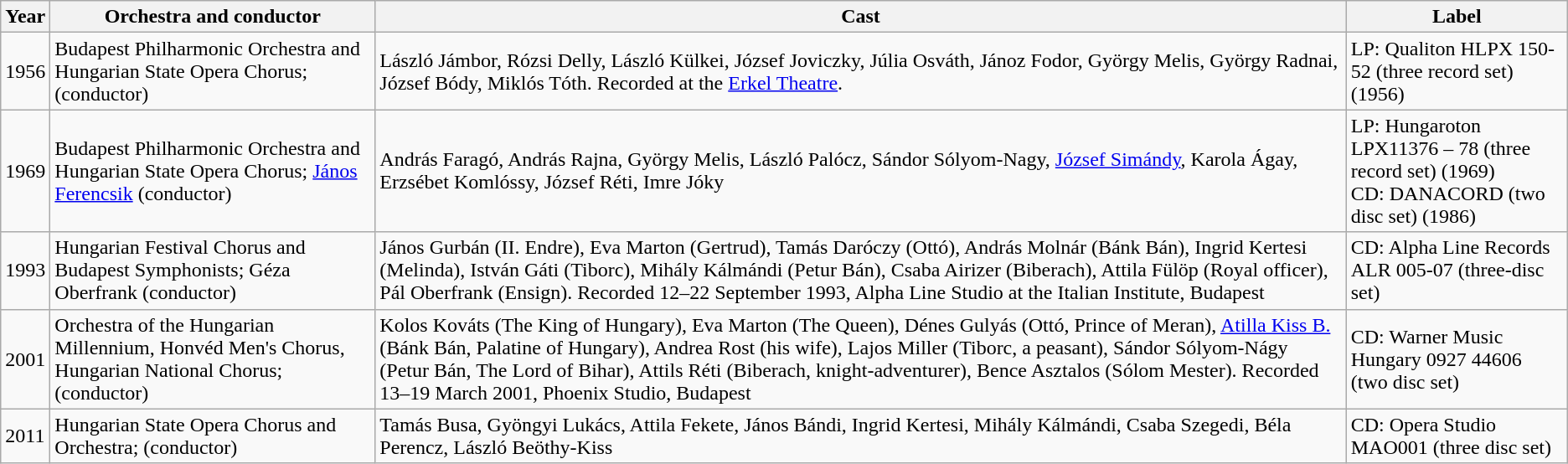<table class="wikitable">
<tr>
<th>Year</th>
<th>Orchestra and conductor</th>
<th>Cast</th>
<th>Label</th>
</tr>
<tr>
<td>1956</td>
<td>Budapest Philharmonic Orchestra and Hungarian State Opera Chorus;  (conductor)</td>
<td>László Jámbor, Rózsi Delly, László Külkei, József Joviczky, Júlia Osváth, Jánoz Fodor, György Melis, György Radnai, József Bódy, Miklós Tóth. Recorded at the <a href='#'>Erkel Theatre</a>.</td>
<td>LP: Qualiton HLPX 150-52 (three record set) (1956)</td>
</tr>
<tr>
<td>1969</td>
<td>Budapest Philharmonic Orchestra and Hungarian State Opera Chorus; <a href='#'>János Ferencsik</a> (conductor)</td>
<td>András Faragó, András Rajna, György Melis, László Palócz, Sándor Sólyom-Nagy, <a href='#'>József Simándy</a>, Karola Ágay, Erzsébet Komlóssy, József Réti, Imre Jóky</td>
<td>LP: Hungaroton LPX11376 – 78 (three record set) (1969)<br>CD: DANACORD (two disc set) (1986)</td>
</tr>
<tr>
<td>1993</td>
<td>Hungarian Festival Chorus and Budapest Symphonists; Géza Oberfrank (conductor)</td>
<td>János Gurbán (II. Endre), Eva Marton (Gertrud), Tamás Daróczy (Ottó), András Molnár (Bánk Bán), Ingrid Kertesi (Melinda), István Gáti (Tiborc), Mihály Kálmándi (Petur Bán), Csaba Airizer (Biberach), Attila Fülöp (Royal officer), Pál Oberfrank (Ensign). Recorded 12–22 September 1993, Alpha Line Studio at the Italian Institute, Budapest</td>
<td>CD: Alpha Line Records ALR 005-07 (three-disc set)</td>
</tr>
<tr>
<td>2001</td>
<td>Orchestra of the Hungarian Millennium, Honvéd Men's Chorus, Hungarian National Chorus;  (conductor)</td>
<td>Kolos Kováts (The King of Hungary), Eva Marton (The Queen), Dénes Gulyás (Ottó, Prince of Meran), <a href='#'>Atilla Kiss B.</a> (Bánk Bán, Palatine of Hungary), Andrea Rost (his wife), Lajos Miller (Tiborc, a peasant), Sándor Sólyom-Nágy (Petur Bán, The Lord of Bihar), Attils Réti (Biberach, knight-adventurer), Bence Asztalos (Sólom Mester). Recorded 13–19 March 2001, Phoenix Studio, Budapest</td>
<td>CD: Warner Music Hungary 0927 44606 (two disc set)</td>
</tr>
<tr>
<td>2011</td>
<td>Hungarian State Opera Chorus and Orchestra;  (conductor)</td>
<td>Tamás Busa, Gyöngyi Lukács, Attila Fekete, János Bándi, Ingrid Kertesi, Mihály Kálmándi, Csaba Szegedi, Béla Perencz, László Beöthy-Kiss</td>
<td>CD: Opera Studio MAO001 (three disc set)</td>
</tr>
</table>
